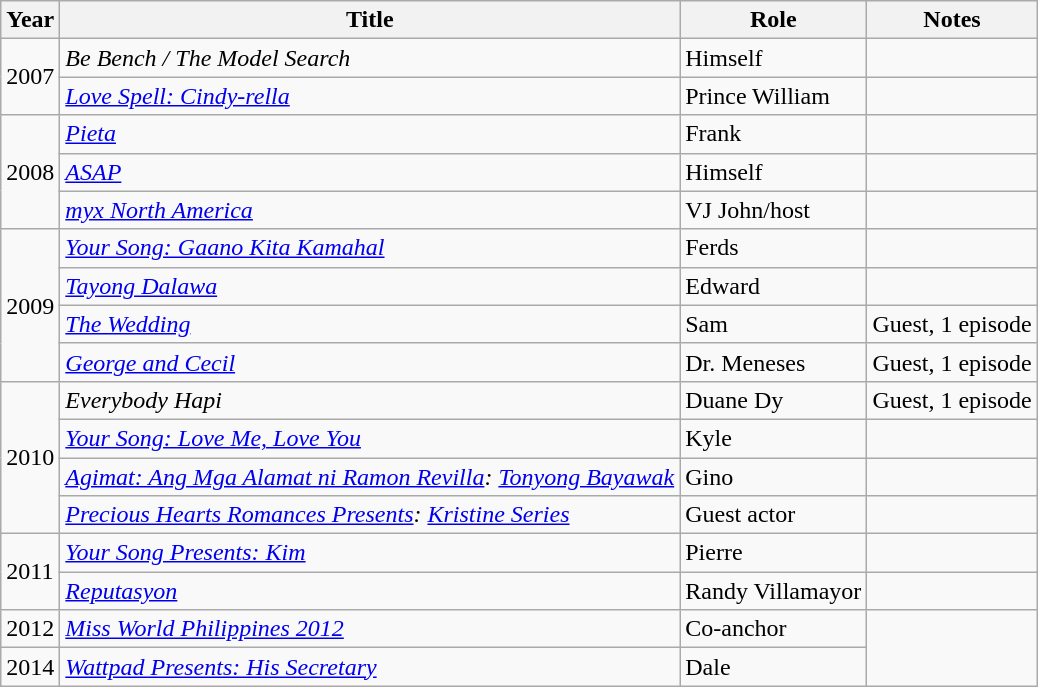<table class="wikitable sortable">
<tr>
<th>Year</th>
<th>Title</th>
<th>Role</th>
<th>Notes</th>
</tr>
<tr>
<td rowspan=2>2007</td>
<td><em>Be Bench / The Model Search</em></td>
<td>Himself</td>
<td></td>
</tr>
<tr>
<td><em><a href='#'>Love Spell: Cindy-rella</a></em></td>
<td>Prince William</td>
<td></td>
</tr>
<tr>
<td rowspan=3>2008</td>
<td><em><a href='#'>Pieta</a></em></td>
<td>Frank</td>
<td></td>
</tr>
<tr>
<td><em><a href='#'>ASAP</a></em></td>
<td>Himself</td>
<td></td>
</tr>
<tr>
<td><em><a href='#'>myx North America</a></em></td>
<td>VJ John/host</td>
<td></td>
</tr>
<tr>
<td rowspan=4>2009</td>
<td><em><a href='#'>Your Song: Gaano Kita Kamahal</a></em></td>
<td>Ferds</td>
<td></td>
</tr>
<tr>
<td><em><a href='#'>Tayong Dalawa</a></em></td>
<td>Edward</td>
<td></td>
</tr>
<tr>
<td><em><a href='#'>The Wedding</a></em></td>
<td>Sam</td>
<td>Guest, 1 episode</td>
</tr>
<tr>
<td><em><a href='#'>George and Cecil</a></em></td>
<td>Dr. Meneses</td>
<td>Guest, 1 episode</td>
</tr>
<tr>
<td rowspan="4">2010</td>
<td><em>Everybody Hapi</em></td>
<td>Duane Dy</td>
<td>Guest, 1 episode</td>
</tr>
<tr>
<td><em><a href='#'>Your Song: Love Me, Love You</a></em></td>
<td>Kyle</td>
<td></td>
</tr>
<tr>
<td><em><a href='#'>Agimat: Ang Mga Alamat ni Ramon Revilla</a>: <a href='#'>Tonyong Bayawak</a></em></td>
<td>Gino</td>
<td></td>
</tr>
<tr>
<td><em><a href='#'>Precious Hearts Romances Presents</a>: <a href='#'>Kristine Series</a></em></td>
<td>Guest actor</td>
<td></td>
</tr>
<tr>
<td rowspan='2'>2011</td>
<td><em><a href='#'>Your Song Presents: Kim</a></em></td>
<td>Pierre</td>
<td></td>
</tr>
<tr>
<td><em><a href='#'>Reputasyon</a></em></td>
<td>Randy Villamayor</td>
<td></td>
</tr>
<tr>
<td>2012</td>
<td><em><a href='#'>Miss World Philippines 2012</a></em></td>
<td>Co-anchor</td>
</tr>
<tr>
<td>2014</td>
<td><em><a href='#'>Wattpad Presents: His Secretary</a></em></td>
<td>Dale</td>
</tr>
</table>
